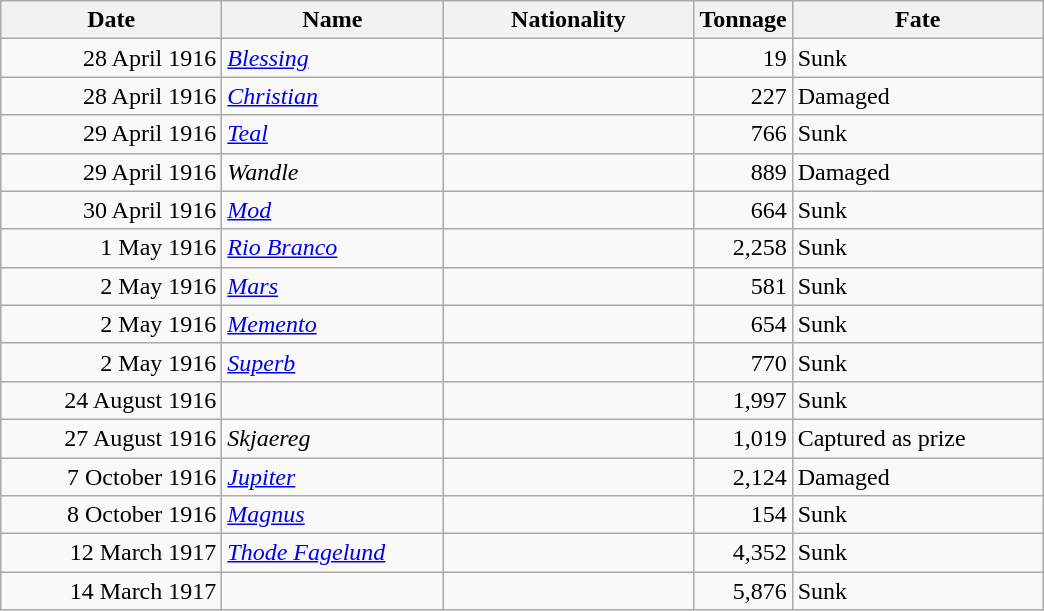<table class="wikitable sortable">
<tr>
<th width="140px">Date</th>
<th width="140px">Name</th>
<th width="160px">Nationality</th>
<th width="25px">Tonnage</th>
<th width="160px">Fate</th>
</tr>
<tr>
<td align="right">28 April 1916</td>
<td align="left"><a href='#'><em>Blessing</em></a></td>
<td align="left"></td>
<td align="right">19</td>
<td align="left">Sunk</td>
</tr>
<tr>
<td align="right">28 April 1916</td>
<td align="left"><a href='#'><em>Christian</em></a></td>
<td align="left"></td>
<td align="right">227</td>
<td align="left">Damaged</td>
</tr>
<tr>
<td align="right">29 April 1916</td>
<td align="left"><a href='#'><em>Teal</em></a></td>
<td align="left"></td>
<td align="right">766</td>
<td align="left">Sunk</td>
</tr>
<tr>
<td align="right">29 April 1916</td>
<td align="left"><em>Wandle</em></td>
<td align="left"></td>
<td align="right">889</td>
<td align="left">Damaged</td>
</tr>
<tr>
<td align="right">30 April 1916</td>
<td align="left"><a href='#'><em>Mod</em></a></td>
<td align="left"></td>
<td align="right">664</td>
<td align="left">Sunk</td>
</tr>
<tr>
<td align="right">1 May 1916</td>
<td align="left"><a href='#'><em>Rio Branco</em></a></td>
<td align="left"></td>
<td align="right">2,258</td>
<td align="left">Sunk</td>
</tr>
<tr>
<td align="right">2 May 1916</td>
<td align="left"><a href='#'><em>Mars</em></a></td>
<td align="left"></td>
<td align="right">581</td>
<td align="left">Sunk</td>
</tr>
<tr>
<td align="right">2 May 1916</td>
<td align="left"><a href='#'><em>Memento</em></a></td>
<td align="left"></td>
<td align="right">654</td>
<td align="left">Sunk</td>
</tr>
<tr>
<td align="right">2 May 1916</td>
<td align="left"><a href='#'><em>Superb</em></a></td>
<td align="left"></td>
<td align="right">770</td>
<td align="left">Sunk</td>
</tr>
<tr>
<td align="right">24 August 1916</td>
<td align="left"></td>
<td align="left"></td>
<td align="right">1,997</td>
<td align="left">Sunk</td>
</tr>
<tr>
<td align="right">27 August 1916</td>
<td align="left"><em>Skjaereg</em></td>
<td align="left"></td>
<td align="right">1,019</td>
<td align="left">Captured as prize</td>
</tr>
<tr>
<td align="right">7 October 1916</td>
<td align="left"><a href='#'><em>Jupiter</em></a></td>
<td align="left"></td>
<td align="right">2,124</td>
<td align="left">Damaged</td>
</tr>
<tr>
<td align="right">8 October 1916</td>
<td align="left"><a href='#'><em>Magnus</em></a></td>
<td align="left"></td>
<td align="right">154</td>
<td align="left">Sunk</td>
</tr>
<tr>
<td align="right">12 March 1917</td>
<td align="left"><a href='#'><em>Thode Fagelund</em></a></td>
<td align="left"></td>
<td align="right">4,352</td>
<td align="left">Sunk</td>
</tr>
<tr>
<td align="right">14 March 1917</td>
<td align="left"></td>
<td align="left"></td>
<td align="right">5,876</td>
<td align="left">Sunk</td>
</tr>
</table>
